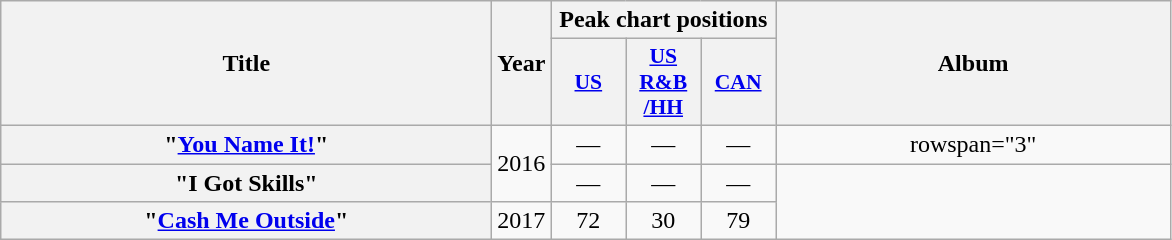<table class="wikitable plainrowheaders" style="text-align:center;">
<tr>
<th rowspan="2" scope="col" style="width:20em;">Title</th>
<th rowspan="2" scope="col" style="width:1.5em;">Year</th>
<th colspan="3" scope="col">Peak chart positions</th>
<th rowspan="2" scope="col" style="width:16em;">Album</th>
</tr>
<tr>
<th scope="col" style="width:3em;font-size:90%;"><a href='#'>US</a><br></th>
<th scope="col" style="width:3em;font-size:90%;"><a href='#'>US<br>R&B<br>/HH</a><br></th>
<th scope="col" style="width:3em;font-size:90%;"><a href='#'>CAN</a><br></th>
</tr>
<tr>
<th scope="row">"<a href='#'>You Name It!</a>"<br></th>
<td rowspan="2">2016</td>
<td>—</td>
<td>—</td>
<td>—</td>
<td>rowspan="3" </td>
</tr>
<tr>
<th scope="row">"I Got Skills"<br></th>
<td>—</td>
<td>—</td>
<td>—</td>
</tr>
<tr>
<th scope="row">"<a href='#'>Cash Me Outside</a>"</th>
<td>2017</td>
<td>72</td>
<td>30</td>
<td>79</td>
</tr>
</table>
